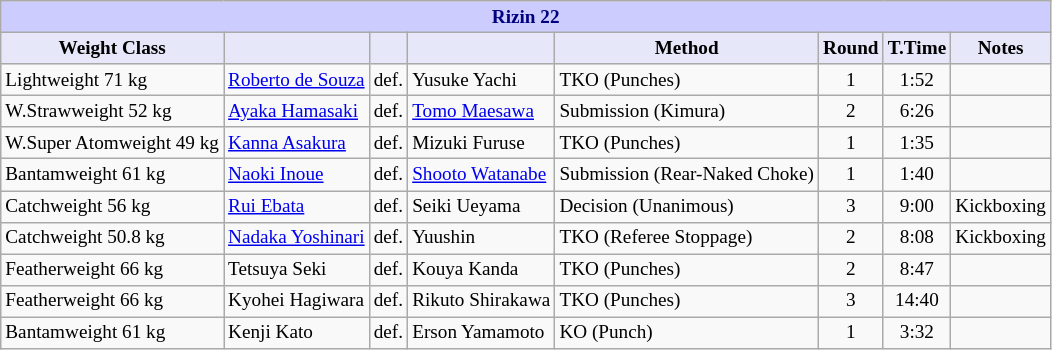<table class="wikitable" style="font-size: 80%;">
<tr>
<th colspan="8" style="background-color: #ccf; color: #000080; text-align: center;"><strong>Rizin 22</strong></th>
</tr>
<tr>
<th colspan="1" style="background-color: #E6E8FA; color: #000000; text-align: center;">Weight Class</th>
<th colspan="1" style="background-color: #E6E8FA; color: #000000; text-align: center;"></th>
<th colspan="1" style="background-color: #E6E8FA; color: #000000; text-align: center;"></th>
<th colspan="1" style="background-color: #E6E8FA; color: #000000; text-align: center;"></th>
<th colspan="1" style="background-color: #E6E8FA; color: #000000; text-align: center;">Method</th>
<th colspan="1" style="background-color: #E6E8FA; color: #000000; text-align: center;">Round</th>
<th colspan="1" style="background-color: #E6E8FA; color: #000000; text-align: center;">T.Time</th>
<th colspan="1" style="background-color: #E6E8FA; color: #000000; text-align: center;">Notes</th>
</tr>
<tr>
<td>Lightweight 71 kg</td>
<td> <a href='#'>Roberto de Souza</a></td>
<td align=center>def.</td>
<td> Yusuke Yachi</td>
<td>TKO (Punches)</td>
<td align=center>1</td>
<td align=center>1:52</td>
<td></td>
</tr>
<tr>
<td>W.Strawweight 52 kg</td>
<td> <a href='#'>Ayaka Hamasaki</a></td>
<td align=center>def.</td>
<td> <a href='#'>Tomo Maesawa</a></td>
<td>Submission (Kimura)</td>
<td align=center>2</td>
<td align=center>6:26</td>
<td></td>
</tr>
<tr>
<td>W.Super Atomweight 49 kg</td>
<td> <a href='#'>Kanna Asakura</a></td>
<td align=center>def.</td>
<td> Mizuki Furuse</td>
<td>TKO (Punches)</td>
<td align=center>1</td>
<td align=center>1:35</td>
<td></td>
</tr>
<tr>
<td>Bantamweight 61 kg</td>
<td> <a href='#'>Naoki Inoue</a></td>
<td align=center>def.</td>
<td> <a href='#'>Shooto Watanabe</a></td>
<td>Submission (Rear-Naked Choke)</td>
<td align=center>1</td>
<td align=center>1:40</td>
<td></td>
</tr>
<tr>
<td>Catchweight 56 kg</td>
<td> <a href='#'>Rui Ebata</a></td>
<td align=center>def.</td>
<td> Seiki Ueyama</td>
<td>Decision (Unanimous)</td>
<td align=center>3</td>
<td align=center>9:00</td>
<td>Kickboxing</td>
</tr>
<tr>
<td>Catchweight 50.8 kg</td>
<td> <a href='#'>Nadaka Yoshinari</a></td>
<td align=center>def.</td>
<td> Yuushin</td>
<td>TKO (Referee Stoppage)</td>
<td align=center>2</td>
<td align=center>8:08</td>
<td>Kickboxing</td>
</tr>
<tr>
<td>Featherweight 66 kg</td>
<td> Tetsuya Seki</td>
<td align=center>def.</td>
<td> Kouya Kanda</td>
<td>TKO (Punches)</td>
<td align=center>2</td>
<td align=center>8:47</td>
<td></td>
</tr>
<tr>
<td>Featherweight 66 kg</td>
<td> Kyohei Hagiwara</td>
<td align=center>def.</td>
<td> Rikuto Shirakawa</td>
<td>TKO (Punches)</td>
<td align=center>3</td>
<td align=center>14:40</td>
<td></td>
</tr>
<tr>
<td>Bantamweight 61 kg</td>
<td> Kenji Kato</td>
<td align=center>def.</td>
<td> Erson Yamamoto</td>
<td>KO (Punch)</td>
<td align=center>1</td>
<td align=center>3:32</td>
<td></td>
</tr>
</table>
